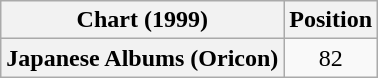<table class="wikitable plainrowheaders" style="text-align:center">
<tr>
<th scope="col">Chart (1999)</th>
<th scope="col">Position</th>
</tr>
<tr>
<th scope="row">Japanese Albums (Oricon)</th>
<td>82</td>
</tr>
</table>
